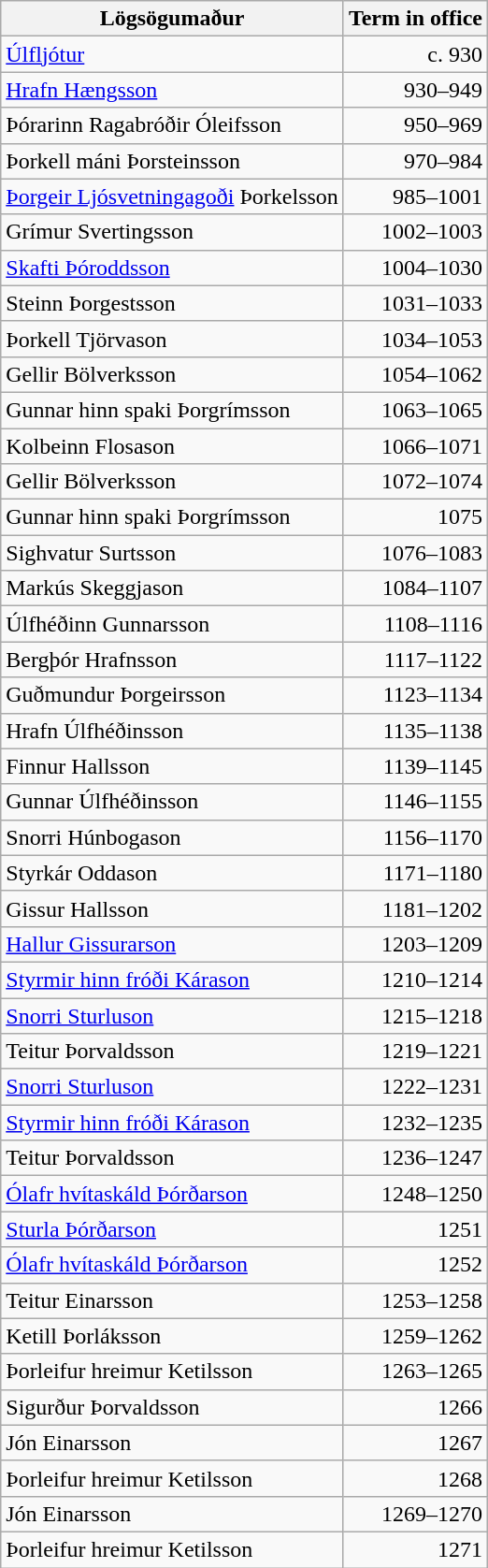<table class="wikitable">
<tr>
<th align="left">Lögsögumaður</th>
<th align="left">Term in office</th>
</tr>
<tr>
<td><a href='#'>Úlfljótur</a></td>
<td align="right">c. 930</td>
</tr>
<tr>
<td><a href='#'>Hrafn Hængsson</a></td>
<td align="right">930–949</td>
</tr>
<tr>
<td>Þórarinn Ragabróðir Óleifsson</td>
<td align="right">950–969</td>
</tr>
<tr>
<td>Þorkell máni Þorsteinsson</td>
<td align="right">970–984</td>
</tr>
<tr>
<td><a href='#'>Þorgeir Ljósvetningagoði</a> Þorkelsson</td>
<td align="right">985–1001</td>
</tr>
<tr>
<td>Grímur Svertingsson</td>
<td align="right">1002–1003</td>
</tr>
<tr>
<td><a href='#'>Skafti Þóroddsson</a></td>
<td align="right">1004–1030</td>
</tr>
<tr>
<td>Steinn Þorgestsson</td>
<td align="right">1031–1033</td>
</tr>
<tr>
<td>Þorkell Tjörvason</td>
<td align="right">1034–1053</td>
</tr>
<tr>
<td>Gellir Bölverksson</td>
<td align="right">1054–1062</td>
</tr>
<tr>
<td>Gunnar hinn spaki Þorgrímsson</td>
<td align="right">1063–1065</td>
</tr>
<tr>
<td>Kolbeinn Flosason</td>
<td align="right">1066–1071</td>
</tr>
<tr>
<td>Gellir Bölverksson</td>
<td align="right">1072–1074</td>
</tr>
<tr>
<td>Gunnar hinn spaki Þorgrímsson</td>
<td align="right">1075</td>
</tr>
<tr>
<td>Sighvatur Surtsson</td>
<td align="right">1076–1083</td>
</tr>
<tr>
<td>Markús Skeggjason</td>
<td align="right">1084–1107</td>
</tr>
<tr>
<td>Úlfhéðinn Gunnarsson</td>
<td align="right">1108–1116</td>
</tr>
<tr>
<td>Bergþór Hrafnsson</td>
<td align="right">1117–1122</td>
</tr>
<tr>
<td>Guðmundur Þorgeirsson</td>
<td align="right">1123–1134</td>
</tr>
<tr>
<td>Hrafn Úlfhéðinsson</td>
<td align="right">1135–1138</td>
</tr>
<tr>
<td>Finnur Hallsson</td>
<td align="right">1139–1145</td>
</tr>
<tr>
<td>Gunnar Úlfhéðinsson</td>
<td align="right">1146–1155</td>
</tr>
<tr>
<td>Snorri Húnbogason</td>
<td align="right">1156–1170</td>
</tr>
<tr>
<td>Styrkár Oddason</td>
<td align="right">1171–1180</td>
</tr>
<tr>
<td>Gissur Hallsson</td>
<td align="right">1181–1202</td>
</tr>
<tr>
<td><a href='#'>Hallur Gissurarson</a></td>
<td align="right">1203–1209</td>
</tr>
<tr>
<td><a href='#'>Styrmir hinn fróði Kárason</a></td>
<td align="right">1210–1214</td>
</tr>
<tr>
<td><a href='#'>Snorri Sturluson</a></td>
<td align="right">1215–1218</td>
</tr>
<tr>
<td>Teitur Þorvaldsson</td>
<td align="right">1219–1221</td>
</tr>
<tr>
<td><a href='#'>Snorri Sturluson</a></td>
<td align="right">1222–1231</td>
</tr>
<tr>
<td><a href='#'>Styrmir hinn fróði Kárason</a></td>
<td align="right">1232–1235</td>
</tr>
<tr>
<td>Teitur Þorvaldsson</td>
<td align="right">1236–1247</td>
</tr>
<tr>
<td><a href='#'>Ólafr hvítaskáld Þórðarson</a></td>
<td align="right">1248–1250</td>
</tr>
<tr>
<td><a href='#'>Sturla Þórðarson</a></td>
<td align="right">1251</td>
</tr>
<tr>
<td><a href='#'>Ólafr hvítaskáld Þórðarson</a></td>
<td align="right">1252</td>
</tr>
<tr>
<td>Teitur Einarsson</td>
<td align="right">1253–1258</td>
</tr>
<tr>
<td>Ketill Þorláksson</td>
<td align="right">1259–1262</td>
</tr>
<tr>
<td>Þorleifur hreimur Ketilsson</td>
<td align="right">1263–1265</td>
</tr>
<tr>
<td>Sigurður Þorvaldsson</td>
<td align="right">1266</td>
</tr>
<tr>
<td>Jón Einarsson</td>
<td align="right">1267</td>
</tr>
<tr>
<td>Þorleifur hreimur Ketilsson</td>
<td align="right">1268</td>
</tr>
<tr>
<td>Jón Einarsson</td>
<td align="right">1269–1270</td>
</tr>
<tr>
<td>Þorleifur hreimur Ketilsson</td>
<td align="right">1271</td>
</tr>
</table>
